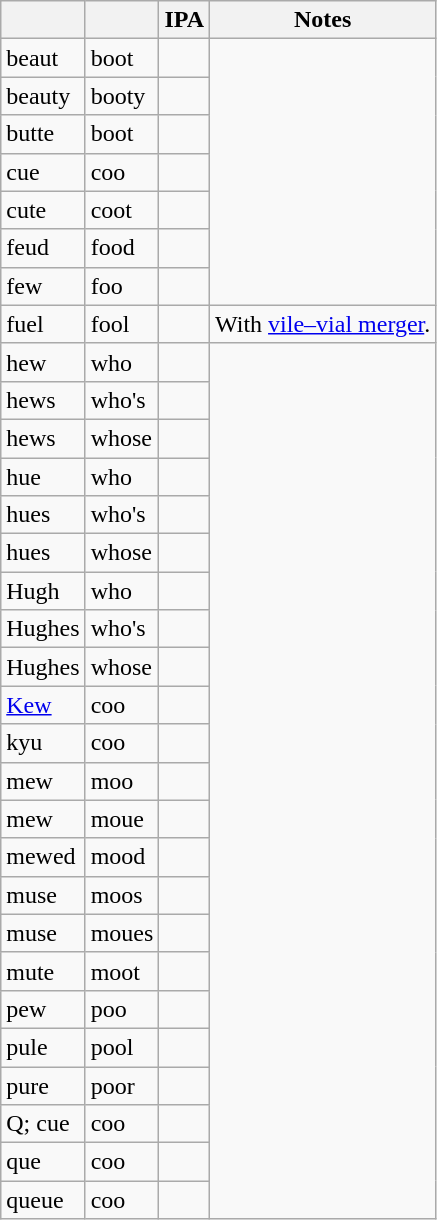<table class="wikitable sortable mw-collapsible mw-collapsed">
<tr>
<th></th>
<th></th>
<th>IPA</th>
<th>Notes</th>
</tr>
<tr>
<td>beaut</td>
<td>boot</td>
<td></td>
</tr>
<tr>
<td>beauty</td>
<td>booty</td>
<td></td>
</tr>
<tr>
<td>butte</td>
<td>boot</td>
<td></td>
</tr>
<tr>
<td>cue</td>
<td>coo</td>
<td></td>
</tr>
<tr>
<td>cute</td>
<td>coot</td>
<td></td>
</tr>
<tr>
<td>feud</td>
<td>food</td>
<td></td>
</tr>
<tr>
<td>few</td>
<td>foo</td>
<td></td>
</tr>
<tr>
<td>fuel</td>
<td>fool</td>
<td></td>
<td>With <a href='#'>vile–vial merger</a>.</td>
</tr>
<tr>
<td>hew</td>
<td>who</td>
<td></td>
</tr>
<tr>
<td>hews</td>
<td>who's</td>
<td></td>
</tr>
<tr>
<td>hews</td>
<td>whose</td>
<td></td>
</tr>
<tr>
<td>hue</td>
<td>who</td>
<td></td>
</tr>
<tr>
<td>hues</td>
<td>who's</td>
<td></td>
</tr>
<tr>
<td>hues</td>
<td>whose</td>
<td></td>
</tr>
<tr>
<td>Hugh</td>
<td>who</td>
<td></td>
</tr>
<tr>
<td>Hughes</td>
<td>who's</td>
<td></td>
</tr>
<tr>
<td>Hughes</td>
<td>whose</td>
<td></td>
</tr>
<tr>
<td><a href='#'>Kew</a></td>
<td>coo</td>
<td></td>
</tr>
<tr>
<td>kyu</td>
<td>coo</td>
<td></td>
</tr>
<tr>
<td>mew</td>
<td>moo</td>
<td></td>
</tr>
<tr>
<td>mew</td>
<td>moue</td>
<td></td>
</tr>
<tr>
<td>mewed</td>
<td>mood</td>
<td></td>
</tr>
<tr>
<td>muse</td>
<td>moos</td>
<td></td>
</tr>
<tr>
<td>muse</td>
<td>moues</td>
<td></td>
</tr>
<tr>
<td>mute</td>
<td>moot</td>
<td></td>
</tr>
<tr>
<td>pew</td>
<td>poo</td>
<td></td>
</tr>
<tr>
<td>pule</td>
<td>pool</td>
<td></td>
</tr>
<tr>
<td>pure</td>
<td>poor</td>
<td></td>
</tr>
<tr>
<td>Q; cue</td>
<td>coo</td>
<td></td>
</tr>
<tr>
<td>que</td>
<td>coo</td>
<td></td>
</tr>
<tr>
<td>queue</td>
<td>coo</td>
<td></td>
</tr>
</table>
